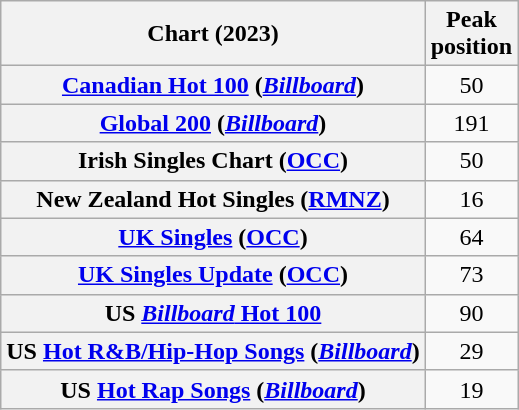<table class="wikitable sortable plainrowheaders" style="text-align:center">
<tr>
<th scope="col">Chart (2023)</th>
<th scope="col">Peak<br>position</th>
</tr>
<tr>
<th scope="row"><a href='#'>Canadian Hot 100</a> (<em><a href='#'>Billboard</a></em>)</th>
<td>50</td>
</tr>
<tr>
<th scope="row"><a href='#'>Global 200</a> (<em><a href='#'>Billboard</a></em>)</th>
<td>191</td>
</tr>
<tr>
<th scope="row">Irish Singles Chart (<a href='#'>OCC</a>)</th>
<td>50</td>
</tr>
<tr>
<th scope="row">New Zealand Hot Singles (<a href='#'>RMNZ</a>)</th>
<td>16</td>
</tr>
<tr>
<th scope="row"><a href='#'>UK Singles</a> (<a href='#'>OCC</a>)</th>
<td>64</td>
</tr>
<tr>
<th scope="row"><a href='#'>UK Singles Update</a> (<a href='#'>OCC</a>)</th>
<td>73</td>
</tr>
<tr>
<th scope="row">US <a href='#'><em>Billboard</em> Hot 100</a></th>
<td>90</td>
</tr>
<tr>
<th scope="row">US <a href='#'>Hot R&B/Hip-Hop Songs</a> (<em><a href='#'>Billboard</a></em>)</th>
<td>29</td>
</tr>
<tr>
<th scope="row">US <a href='#'>Hot Rap Songs</a> (<em><a href='#'>Billboard</a></em>)</th>
<td>19</td>
</tr>
</table>
